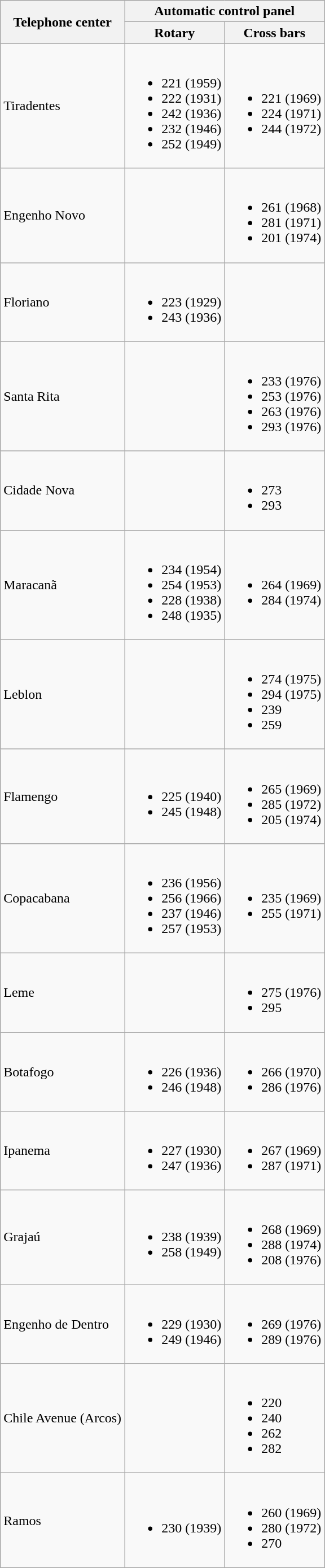<table class="wikitable">
<tr>
<th rowspan="2">Telephone center</th>
<th colspan="2">Automatic control panel</th>
</tr>
<tr>
<th>Rotary</th>
<th>Cross bars</th>
</tr>
<tr>
<td>Tiradentes</td>
<td><br><ul><li>221 (1959)</li><li>222 (1931)</li><li>242 (1936)</li><li>232 (1946)</li><li>252 (1949)</li></ul></td>
<td><br><ul><li>221 (1969)</li><li>224 (1971)</li><li>244 (1972)</li></ul></td>
</tr>
<tr>
<td>Engenho Novo</td>
<td></td>
<td><br><ul><li>261 (1968)</li><li>281 (1971)</li><li>201 (1974)</li></ul></td>
</tr>
<tr>
<td>Floriano</td>
<td><br><ul><li>223 (1929)</li><li>243 (1936)</li></ul></td>
<td></td>
</tr>
<tr>
<td>Santa Rita</td>
<td></td>
<td><br><ul><li>233 (1976)</li><li>253 (1976)</li><li>263 (1976)</li><li>293 (1976)</li></ul></td>
</tr>
<tr>
<td>Cidade Nova</td>
<td></td>
<td><br><ul><li>273</li><li>293</li></ul></td>
</tr>
<tr>
<td>Maracanã</td>
<td><br><ul><li>234 (1954)</li><li>254 (1953)</li><li>228 (1938)</li><li>248 (1935)</li></ul></td>
<td><br><ul><li>264 (1969)</li><li>284 (1974)</li></ul></td>
</tr>
<tr>
<td>Leblon</td>
<td></td>
<td><br><ul><li>274 (1975)</li><li>294 (1975)</li><li>239</li><li>259</li></ul></td>
</tr>
<tr>
<td>Flamengo</td>
<td><br><ul><li>225 (1940)</li><li>245 (1948)</li></ul></td>
<td><br><ul><li>265 (1969)</li><li>285 (1972)</li><li>205 (1974)</li></ul></td>
</tr>
<tr>
<td>Copacabana</td>
<td><br><ul><li>236 (1956)</li><li>256 (1966)</li><li>237 (1946)</li><li>257 (1953)</li></ul></td>
<td><br><ul><li>235 (1969)</li><li>255 (1971)</li></ul></td>
</tr>
<tr>
<td>Leme</td>
<td></td>
<td><br><ul><li>275 (1976)</li><li>295</li></ul></td>
</tr>
<tr>
<td>Botafogo</td>
<td><br><ul><li>226 (1936)</li><li>246 (1948)</li></ul></td>
<td><br><ul><li>266 (1970)</li><li>286 (1976)</li></ul></td>
</tr>
<tr>
<td>Ipanema</td>
<td><br><ul><li>227 (1930)</li><li>247 (1936)</li></ul></td>
<td><br><ul><li>267 (1969)</li><li>287 (1971)</li></ul></td>
</tr>
<tr>
<td>Grajaú</td>
<td><br><ul><li>238 (1939)</li><li>258 (1949)</li></ul></td>
<td><br><ul><li>268 (1969)</li><li>288 (1974)</li><li>208 (1976)</li></ul></td>
</tr>
<tr>
<td>Engenho de Dentro</td>
<td><br><ul><li>229 (1930)</li><li>249 (1946)</li></ul></td>
<td><br><ul><li>269 (1976)</li><li>289 (1976)</li></ul></td>
</tr>
<tr>
<td>Chile Avenue (Arcos)</td>
<td></td>
<td><br><ul><li>220</li><li>240</li><li>262</li><li>282</li></ul></td>
</tr>
<tr>
<td>Ramos</td>
<td><br><ul><li>230 (1939)</li></ul></td>
<td><br><ul><li>260 (1969)</li><li>280 (1972)</li><li>270</li></ul></td>
</tr>
</table>
